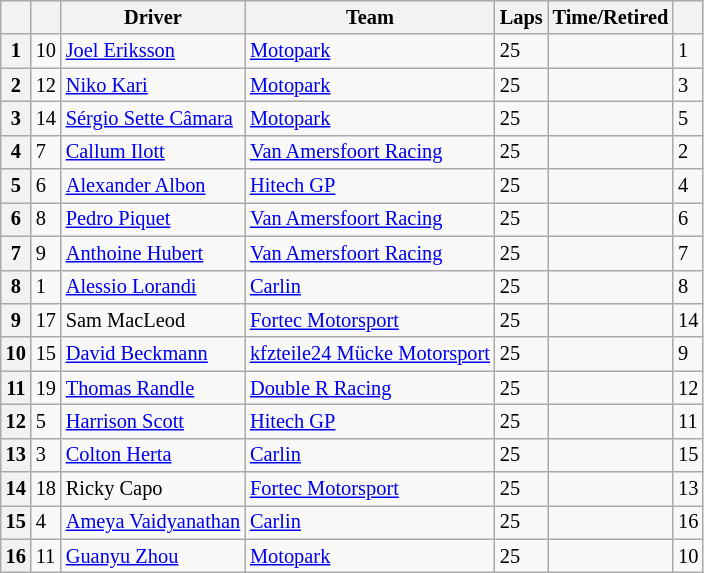<table class="wikitable" style="font-size: 85%;">
<tr>
<th></th>
<th></th>
<th>Driver</th>
<th>Team</th>
<th>Laps</th>
<th>Time/Retired</th>
<th></th>
</tr>
<tr>
<th>1</th>
<td>10</td>
<td> <a href='#'>Joel Eriksson</a></td>
<td><a href='#'>Motopark</a></td>
<td>25</td>
<td></td>
<td>1</td>
</tr>
<tr>
<th>2</th>
<td>12</td>
<td> <a href='#'>Niko Kari</a></td>
<td><a href='#'>Motopark</a></td>
<td>25</td>
<td></td>
<td>3</td>
</tr>
<tr>
<th>3</th>
<td>14</td>
<td> <a href='#'>Sérgio Sette Câmara</a></td>
<td><a href='#'>Motopark</a></td>
<td>25</td>
<td></td>
<td>5</td>
</tr>
<tr>
<th>4</th>
<td>7</td>
<td> <a href='#'>Callum Ilott</a></td>
<td><a href='#'>Van Amersfoort Racing</a></td>
<td>25</td>
<td></td>
<td>2</td>
</tr>
<tr>
<th>5</th>
<td>6</td>
<td> <a href='#'>Alexander Albon</a></td>
<td><a href='#'>Hitech GP</a></td>
<td>25</td>
<td></td>
<td>4</td>
</tr>
<tr>
<th>6</th>
<td>8</td>
<td> <a href='#'>Pedro Piquet</a></td>
<td><a href='#'>Van Amersfoort Racing</a></td>
<td>25</td>
<td></td>
<td>6</td>
</tr>
<tr>
<th>7</th>
<td>9</td>
<td> <a href='#'>Anthoine Hubert</a></td>
<td><a href='#'>Van Amersfoort Racing</a></td>
<td>25</td>
<td></td>
<td>7</td>
</tr>
<tr>
<th>8</th>
<td>1</td>
<td> <a href='#'>Alessio Lorandi</a></td>
<td><a href='#'>Carlin</a></td>
<td>25</td>
<td></td>
<td>8</td>
</tr>
<tr>
<th>9</th>
<td>17</td>
<td> Sam MacLeod</td>
<td><a href='#'>Fortec Motorsport</a></td>
<td>25</td>
<td></td>
<td>14</td>
</tr>
<tr>
<th>10</th>
<td>15</td>
<td> <a href='#'>David Beckmann</a></td>
<td><a href='#'>kfzteile24 Mücke Motorsport</a></td>
<td>25</td>
<td></td>
<td>9</td>
</tr>
<tr>
<th>11</th>
<td>19</td>
<td> <a href='#'>Thomas Randle</a></td>
<td><a href='#'>Double R Racing</a></td>
<td>25</td>
<td></td>
<td>12</td>
</tr>
<tr>
<th>12</th>
<td>5</td>
<td> <a href='#'>Harrison Scott</a></td>
<td><a href='#'>Hitech GP</a></td>
<td>25</td>
<td></td>
<td>11</td>
</tr>
<tr>
<th>13</th>
<td>3</td>
<td> <a href='#'>Colton Herta</a></td>
<td><a href='#'>Carlin</a></td>
<td>25</td>
<td></td>
<td>15</td>
</tr>
<tr>
<th>14</th>
<td>18</td>
<td> Ricky Capo</td>
<td><a href='#'>Fortec Motorsport</a></td>
<td>25</td>
<td></td>
<td>13</td>
</tr>
<tr>
<th>15</th>
<td>4</td>
<td> <a href='#'>Ameya Vaidyanathan</a></td>
<td><a href='#'>Carlin</a></td>
<td>25</td>
<td></td>
<td>16</td>
</tr>
<tr>
<th>16</th>
<td>11</td>
<td> <a href='#'>Guanyu Zhou</a></td>
<td><a href='#'>Motopark</a></td>
<td>25</td>
<td></td>
<td>10</td>
</tr>
</table>
